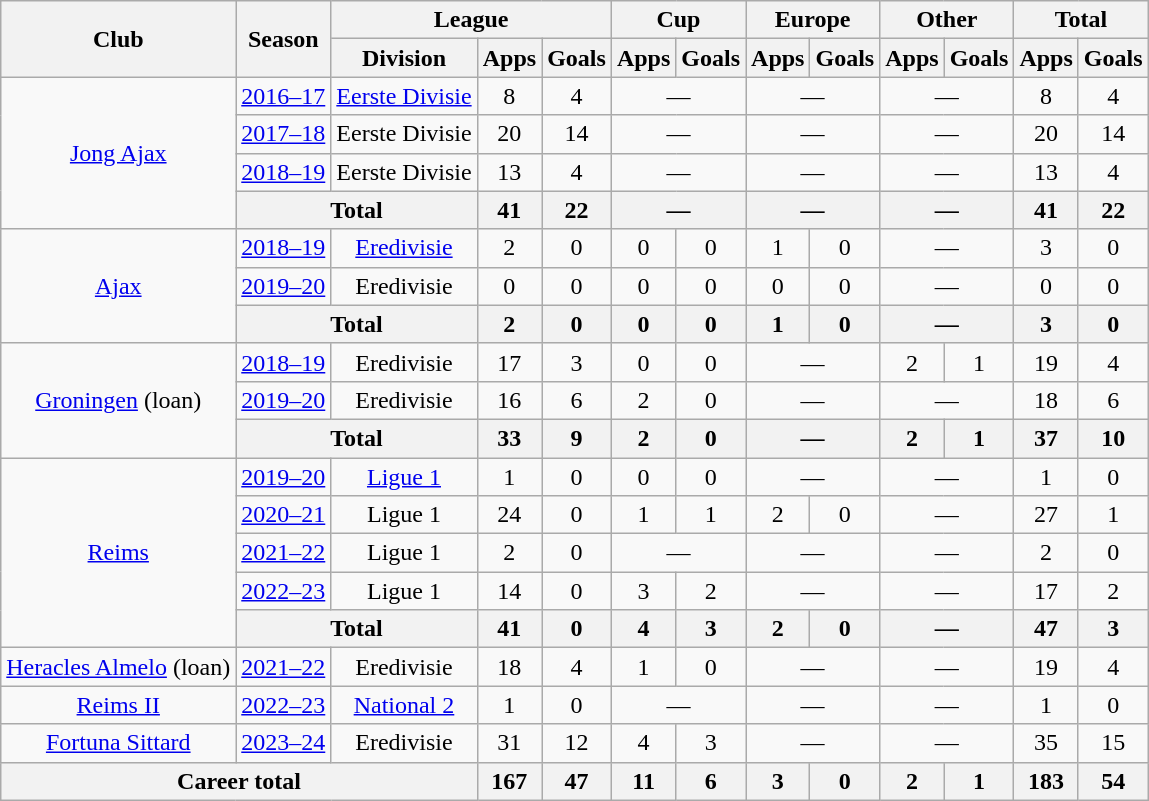<table class="wikitable" style="text-align:center">
<tr>
<th rowspan="2">Club</th>
<th rowspan="2">Season</th>
<th colspan="3">League</th>
<th colspan="2">Cup</th>
<th colspan="2">Europe</th>
<th colspan="2">Other</th>
<th colspan="2">Total</th>
</tr>
<tr>
<th>Division</th>
<th>Apps</th>
<th>Goals</th>
<th>Apps</th>
<th>Goals</th>
<th>Apps</th>
<th>Goals</th>
<th>Apps</th>
<th>Goals</th>
<th>Apps</th>
<th>Goals</th>
</tr>
<tr>
<td rowspan="4"><a href='#'>Jong Ajax</a></td>
<td><a href='#'>2016–17</a></td>
<td><a href='#'>Eerste Divisie</a></td>
<td>8</td>
<td>4</td>
<td colspan="2">—</td>
<td colspan="2">—</td>
<td colspan="2">—</td>
<td>8</td>
<td>4</td>
</tr>
<tr>
<td><a href='#'>2017–18</a></td>
<td>Eerste Divisie</td>
<td>20</td>
<td>14</td>
<td colspan="2">—</td>
<td colspan="2">—</td>
<td colspan="2">—</td>
<td>20</td>
<td>14</td>
</tr>
<tr>
<td><a href='#'>2018–19</a></td>
<td>Eerste Divisie</td>
<td>13</td>
<td>4</td>
<td colspan="2">—</td>
<td colspan="2">—</td>
<td colspan="2">—</td>
<td>13</td>
<td>4</td>
</tr>
<tr>
<th colspan="2">Total</th>
<th>41</th>
<th>22</th>
<th colspan="2">—</th>
<th colspan="2">—</th>
<th colspan="2">—</th>
<th>41</th>
<th>22</th>
</tr>
<tr>
<td rowspan="3"><a href='#'>Ajax</a></td>
<td><a href='#'>2018–19</a></td>
<td><a href='#'>Eredivisie</a></td>
<td>2</td>
<td>0</td>
<td>0</td>
<td>0</td>
<td>1</td>
<td>0</td>
<td colspan="2">—</td>
<td>3</td>
<td>0</td>
</tr>
<tr>
<td><a href='#'>2019–20</a></td>
<td>Eredivisie</td>
<td>0</td>
<td>0</td>
<td>0</td>
<td>0</td>
<td>0</td>
<td>0</td>
<td colspan="2">—</td>
<td>0</td>
<td>0</td>
</tr>
<tr>
<th colspan="2">Total</th>
<th>2</th>
<th>0</th>
<th>0</th>
<th>0</th>
<th>1</th>
<th>0</th>
<th colspan="2">—</th>
<th>3</th>
<th>0</th>
</tr>
<tr>
<td rowspan="3"><a href='#'>Groningen</a> (loan)</td>
<td><a href='#'>2018–19</a></td>
<td>Eredivisie</td>
<td>17</td>
<td>3</td>
<td>0</td>
<td>0</td>
<td colspan="2">—</td>
<td>2</td>
<td>1</td>
<td>19</td>
<td>4</td>
</tr>
<tr>
<td><a href='#'>2019–20</a></td>
<td>Eredivisie</td>
<td>16</td>
<td>6</td>
<td>2</td>
<td>0</td>
<td colspan="2">—</td>
<td colspan="2">—</td>
<td>18</td>
<td>6</td>
</tr>
<tr>
<th colspan="2">Total</th>
<th>33</th>
<th>9</th>
<th>2</th>
<th>0</th>
<th colspan="2">—</th>
<th>2</th>
<th>1</th>
<th>37</th>
<th>10</th>
</tr>
<tr>
<td rowspan="5"><a href='#'>Reims</a></td>
<td><a href='#'>2019–20</a></td>
<td><a href='#'>Ligue 1</a></td>
<td>1</td>
<td>0</td>
<td>0</td>
<td>0</td>
<td colspan="2">—</td>
<td colspan="2">—</td>
<td>1</td>
<td>0</td>
</tr>
<tr>
<td><a href='#'>2020–21</a></td>
<td>Ligue 1</td>
<td>24</td>
<td>0</td>
<td>1</td>
<td>1</td>
<td>2</td>
<td>0</td>
<td colspan="2">—</td>
<td>27</td>
<td>1</td>
</tr>
<tr>
<td><a href='#'>2021–22</a></td>
<td>Ligue 1</td>
<td>2</td>
<td>0</td>
<td colspan="2">—</td>
<td colspan="2">—</td>
<td colspan="2">—</td>
<td>2</td>
<td>0</td>
</tr>
<tr>
<td><a href='#'>2022–23</a></td>
<td>Ligue 1</td>
<td>14</td>
<td>0</td>
<td>3</td>
<td>2</td>
<td colspan="2">—</td>
<td colspan="2">—</td>
<td>17</td>
<td>2</td>
</tr>
<tr>
<th colspan="2">Total</th>
<th>41</th>
<th>0</th>
<th>4</th>
<th>3</th>
<th>2</th>
<th>0</th>
<th colspan="2">—</th>
<th>47</th>
<th>3</th>
</tr>
<tr>
<td><a href='#'>Heracles Almelo</a> (loan)</td>
<td><a href='#'>2021–22</a></td>
<td>Eredivisie</td>
<td>18</td>
<td>4</td>
<td>1</td>
<td>0</td>
<td colspan="2">—</td>
<td colspan="2">—</td>
<td>19</td>
<td>4</td>
</tr>
<tr>
<td><a href='#'>Reims II</a></td>
<td><a href='#'>2022–23</a></td>
<td><a href='#'>National 2</a></td>
<td>1</td>
<td>0</td>
<td colspan="2">—</td>
<td colspan="2">—</td>
<td colspan="2">—</td>
<td>1</td>
<td>0</td>
</tr>
<tr>
<td rowspan="1"><a href='#'>Fortuna Sittard</a></td>
<td><a href='#'>2023–24</a></td>
<td>Eredivisie</td>
<td>31</td>
<td>12</td>
<td>4</td>
<td>3</td>
<td colspan="2">—</td>
<td colspan="2">—</td>
<td>35</td>
<td>15</td>
</tr>
<tr>
<th colspan="3">Career total</th>
<th>167</th>
<th>47</th>
<th>11</th>
<th>6</th>
<th>3</th>
<th>0</th>
<th>2</th>
<th>1</th>
<th>183</th>
<th>54</th>
</tr>
</table>
